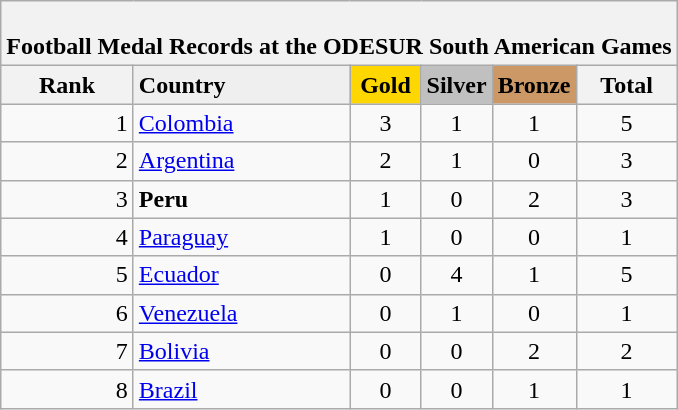<table class="wikitable" border="2" style="text-align:center">
<tr>
<th colspan="6"><br>Football Medal Records at the ODESUR South American Games</th>
</tr>
<tr bgcolor="#efefef">
<th>Rank</th>
<td align="left"><strong>Country</strong></td>
<td bgcolor="gold" align="center" width="40"><strong>Gold</strong></td>
<td bgcolor="silver" align="center" width="40"><strong>Silver</strong></td>
<td bgcolor="CC9966" align="center" width="40"><strong>Bronze</strong></td>
<th width="60">Total</th>
</tr>
<tr>
<td align="right">1</td>
<td align="left"> <a href='#'>Colombia</a></td>
<td>3</td>
<td>1</td>
<td>1</td>
<td>5</td>
</tr>
<tr>
<td align="right">2</td>
<td align="left"> <a href='#'>Argentina</a></td>
<td>2</td>
<td>1</td>
<td>0</td>
<td>3</td>
</tr>
<tr>
<td align="right">3</td>
<td align="left"> <strong>Peru</strong></td>
<td>1</td>
<td>0</td>
<td>2</td>
<td>3</td>
</tr>
<tr>
<td align="right">4</td>
<td align="left"> <a href='#'>Paraguay</a></td>
<td>1</td>
<td>0</td>
<td>0</td>
<td>1</td>
</tr>
<tr>
<td align="right">5</td>
<td align="left"> <a href='#'>Ecuador</a></td>
<td>0</td>
<td>4</td>
<td>1</td>
<td>5</td>
</tr>
<tr>
<td align="right">6</td>
<td align="left"> <a href='#'>Venezuela</a></td>
<td>0</td>
<td>1</td>
<td>0</td>
<td>1</td>
</tr>
<tr>
<td align="right">7</td>
<td align="left"> <a href='#'>Bolivia</a></td>
<td>0</td>
<td>0</td>
<td>2</td>
<td>2</td>
</tr>
<tr>
<td align="right">8</td>
<td align="left"> <a href='#'>Brazil</a></td>
<td>0</td>
<td>0</td>
<td>1</td>
<td>1</td>
</tr>
</table>
